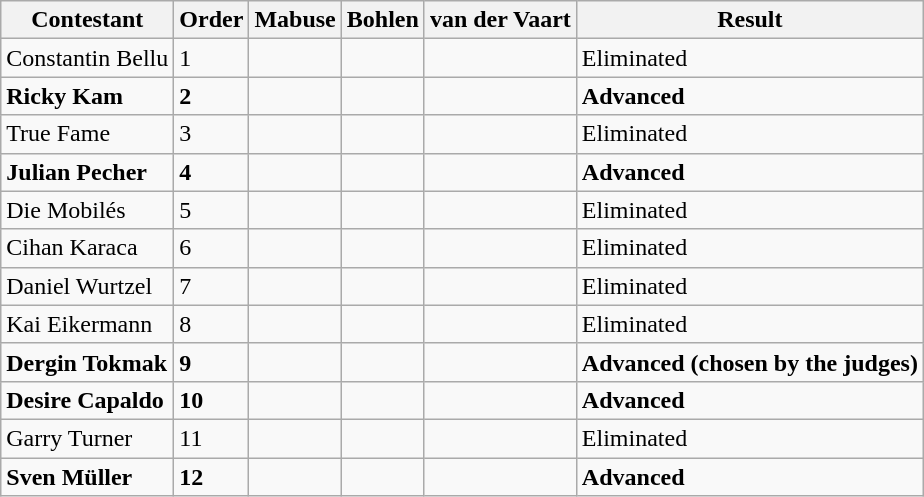<table class="wikitable">
<tr>
<th>Contestant</th>
<th>Order</th>
<th>Mabuse</th>
<th>Bohlen</th>
<th>van der Vaart</th>
<th>Result</th>
</tr>
<tr>
<td>Constantin Bellu</td>
<td>1</td>
<td></td>
<td></td>
<td></td>
<td>Eliminated</td>
</tr>
<tr>
<td><strong>Ricky Kam</strong></td>
<td><strong>2</strong></td>
<td></td>
<td></td>
<td></td>
<td><strong>Advanced</strong></td>
</tr>
<tr>
<td>True Fame</td>
<td>3</td>
<td></td>
<td></td>
<td></td>
<td>Eliminated</td>
</tr>
<tr>
<td><strong>Julian Pecher</strong></td>
<td><strong>4</strong></td>
<td></td>
<td></td>
<td></td>
<td><strong>Advanced</strong></td>
</tr>
<tr>
<td>Die Mobilés</td>
<td>5</td>
<td></td>
<td></td>
<td></td>
<td>Eliminated</td>
</tr>
<tr>
<td>Cihan Karaca</td>
<td>6</td>
<td></td>
<td></td>
<td></td>
<td>Eliminated</td>
</tr>
<tr>
<td>Daniel Wurtzel</td>
<td>7</td>
<td></td>
<td></td>
<td></td>
<td>Eliminated</td>
</tr>
<tr>
<td>Kai Eikermann</td>
<td>8</td>
<td></td>
<td></td>
<td></td>
<td>Eliminated</td>
</tr>
<tr>
<td><strong>Dergin Tokmak</strong></td>
<td><strong>9</strong></td>
<td></td>
<td></td>
<td></td>
<td><strong>Advanced (chosen by the judges)</strong></td>
</tr>
<tr>
<td><strong>Desire Capaldo</strong></td>
<td><strong>10</strong></td>
<td></td>
<td></td>
<td></td>
<td><strong>Advanced</strong></td>
</tr>
<tr>
<td>Garry Turner</td>
<td>11</td>
<td></td>
<td></td>
<td></td>
<td>Eliminated</td>
</tr>
<tr>
<td><strong>Sven Müller</strong></td>
<td><strong>12</strong></td>
<td></td>
<td></td>
<td></td>
<td><strong>Advanced</strong></td>
</tr>
</table>
